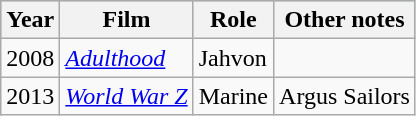<table class="wikitable">
<tr style="background:#b0c4de; text-align:center;">
<th>Year</th>
<th>Film</th>
<th>Role</th>
<th>Other notes</th>
</tr>
<tr>
<td>2008</td>
<td><em><a href='#'>Adulthood</a></em></td>
<td>Jahvon</td>
<td></td>
</tr>
<tr>
<td>2013</td>
<td><em><a href='#'>World War Z</a></em></td>
<td>Marine</td>
<td>Argus Sailors</td>
</tr>
</table>
